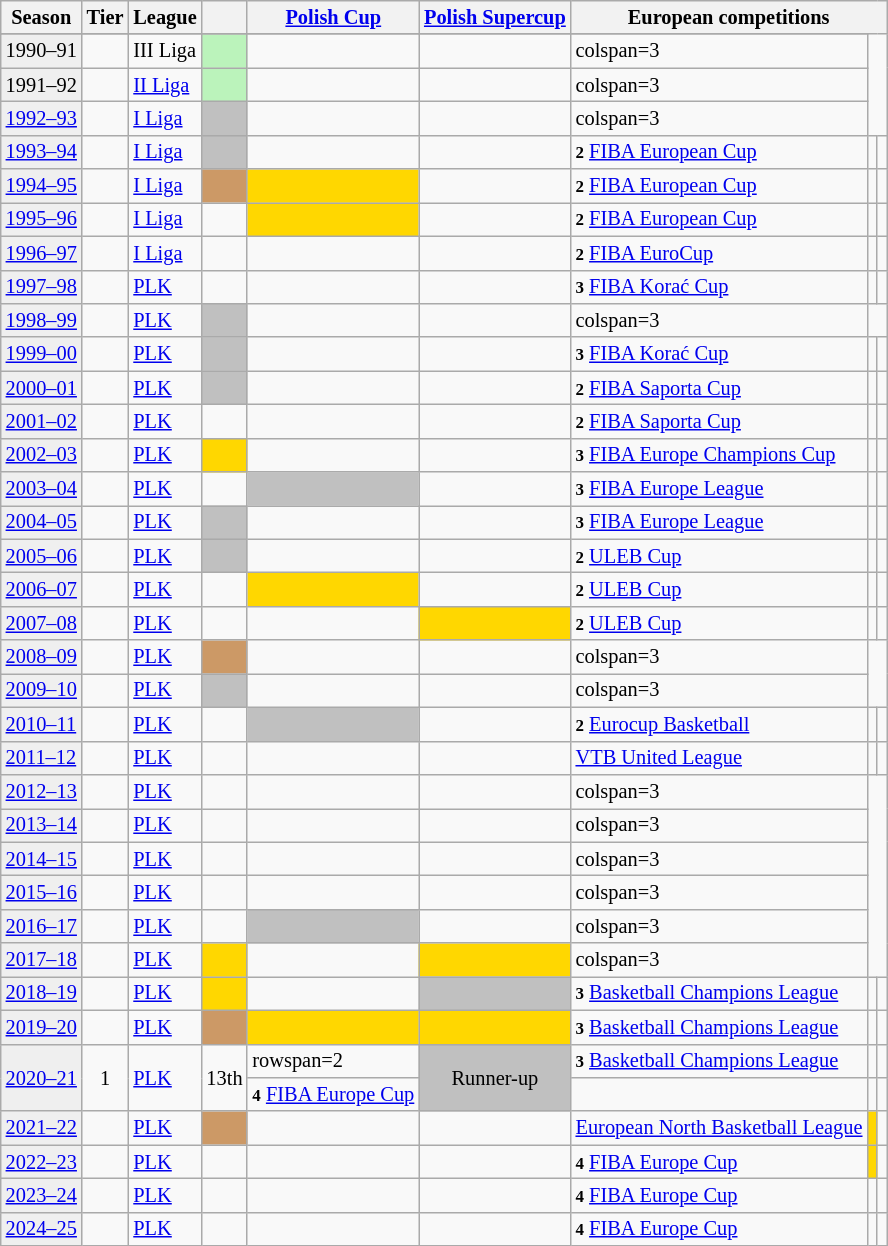<table class="wikitable" style="font-size:85%;;">
<tr>
<th>Season</th>
<th>Tier</th>
<th>League</th>
<th></th>
<th><a href='#'>Polish Cup</a></th>
<th><a href='#'>Polish Supercup</a></th>
<th colspan=3>European competitions</th>
</tr>
<tr>
</tr>
<tr>
<td style="background:#efefef;">1990–91</td>
<td></td>
<td align=left>III Liga</td>
<td bgcolor=#BBF3BB></td>
<td></td>
<td></td>
<td>colspan=3 </td>
</tr>
<tr>
<td style="background:#efefef;">1991–92</td>
<td></td>
<td align=left><a href='#'>II Liga</a></td>
<td bgcolor=#BBF3BB></td>
<td></td>
<td></td>
<td>colspan=3 </td>
</tr>
<tr>
<td style="background:#efefef;"><a href='#'>1992–93</a></td>
<td></td>
<td align=left><a href='#'>I Liga</a></td>
<td bgcolor=silver></td>
<td></td>
<td></td>
<td>colspan=3 </td>
</tr>
<tr>
<td style="background:#efefef;"><a href='#'>1993–94</a></td>
<td></td>
<td align=left><a href='#'>I Liga</a></td>
<td bgcolor=silver></td>
<td></td>
<td></td>
<td><small><strong>2</strong></small> <a href='#'>FIBA European Cup</a></td>
<td></td>
<td></td>
</tr>
<tr>
<td style="background:#efefef;"><a href='#'>1994–95</a></td>
<td></td>
<td align=left><a href='#'>I Liga</a></td>
<td bgcolor=#cc9966></td>
<td bgcolor=gold></td>
<td></td>
<td><small><strong>2</strong></small> <a href='#'>FIBA European Cup</a></td>
<td></td>
<td></td>
</tr>
<tr>
<td style="background:#efefef;"><a href='#'>1995–96</a></td>
<td></td>
<td align=left><a href='#'>I Liga</a></td>
<td></td>
<td bgcolor=gold></td>
<td></td>
<td><small><strong>2</strong></small> <a href='#'>FIBA European Cup</a></td>
<td></td>
<td></td>
</tr>
<tr>
<td style="background:#efefef;"><a href='#'>1996–97</a></td>
<td></td>
<td align=left><a href='#'>I Liga</a></td>
<td></td>
<td></td>
<td></td>
<td><small><strong>2</strong></small> <a href='#'>FIBA EuroCup</a></td>
<td></td>
<td></td>
</tr>
<tr>
<td style="background:#efefef;"><a href='#'>1997–98</a></td>
<td></td>
<td align=left><a href='#'>PLK</a></td>
<td></td>
<td></td>
<td></td>
<td><small><strong>3</strong></small> <a href='#'>FIBA Korać Cup</a></td>
<td></td>
<td></td>
</tr>
<tr>
<td style="background:#efefef;"><a href='#'>1998–99</a></td>
<td></td>
<td align=left><a href='#'>PLK</a></td>
<td bgcolor=silver></td>
<td></td>
<td></td>
<td>colspan=3 </td>
</tr>
<tr>
<td style="background:#efefef;"><a href='#'>1999–00</a></td>
<td></td>
<td align=left><a href='#'>PLK</a></td>
<td bgcolor=silver></td>
<td></td>
<td></td>
<td><small><strong>3</strong></small> <a href='#'>FIBA Korać Cup</a></td>
<td></td>
<td></td>
</tr>
<tr>
<td style="background:#efefef;"><a href='#'>2000–01</a></td>
<td></td>
<td align=left><a href='#'>PLK</a></td>
<td bgcolor=silver></td>
<td></td>
<td></td>
<td><small><strong>2</strong></small> <a href='#'>FIBA Saporta Cup</a></td>
<td></td>
<td></td>
</tr>
<tr>
<td style="background:#efefef;"><a href='#'>2001–02</a></td>
<td></td>
<td align=left><a href='#'>PLK</a></td>
<td></td>
<td></td>
<td></td>
<td><small><strong>2</strong></small> <a href='#'>FIBA Saporta Cup</a></td>
<td></td>
<td></td>
</tr>
<tr>
<td style="background:#efefef;"><a href='#'>2002–03</a></td>
<td></td>
<td align=left><a href='#'>PLK</a></td>
<td bgcolor=gold></td>
<td></td>
<td></td>
<td><small><strong>3</strong></small> <a href='#'>FIBA Europe Champions Cup</a></td>
<td></td>
<td></td>
</tr>
<tr>
<td style="background:#efefef;"><a href='#'>2003–04</a></td>
<td></td>
<td align=left><a href='#'>PLK</a></td>
<td></td>
<td bgcolor=silver></td>
<td></td>
<td><small><strong>3</strong></small> <a href='#'>FIBA Europe League</a></td>
<td></td>
<td></td>
</tr>
<tr>
<td style="background:#efefef;"><a href='#'>2004–05</a></td>
<td></td>
<td align=left><a href='#'>PLK</a></td>
<td bgcolor=silver></td>
<td></td>
<td></td>
<td><small><strong>3</strong></small> <a href='#'>FIBA Europe League</a></td>
<td></td>
<td></td>
</tr>
<tr>
<td style="background:#efefef;"><a href='#'>2005–06</a></td>
<td></td>
<td align=left><a href='#'>PLK</a></td>
<td bgcolor=silver></td>
<td></td>
<td></td>
<td><small><strong>2</strong></small> <a href='#'>ULEB Cup</a></td>
<td></td>
<td></td>
</tr>
<tr>
<td style="background:#efefef;"><a href='#'>2006–07</a></td>
<td></td>
<td align=left><a href='#'>PLK</a></td>
<td></td>
<td bgcolor=gold></td>
<td></td>
<td><small><strong>2</strong></small> <a href='#'>ULEB Cup</a></td>
<td></td>
<td></td>
</tr>
<tr>
<td style="background:#efefef;"><a href='#'>2007–08</a></td>
<td></td>
<td align=left><a href='#'>PLK</a></td>
<td></td>
<td></td>
<td bgcolor=gold></td>
<td><small><strong>2</strong></small> <a href='#'>ULEB Cup</a></td>
<td></td>
<td></td>
</tr>
<tr>
<td style="background:#efefef;"><a href='#'>2008–09</a></td>
<td></td>
<td align=left><a href='#'>PLK</a></td>
<td bgcolor=#cc9966></td>
<td></td>
<td></td>
<td>colspan=3 </td>
</tr>
<tr>
<td style="background:#efefef;"><a href='#'>2009–10</a></td>
<td></td>
<td align=left><a href='#'>PLK</a></td>
<td bgcolor=silver></td>
<td></td>
<td></td>
<td>colspan=3 </td>
</tr>
<tr>
<td style="background:#efefef;"><a href='#'>2010–11</a></td>
<td></td>
<td align=left><a href='#'>PLK</a></td>
<td></td>
<td bgcolor=silver></td>
<td></td>
<td><small><strong>2</strong></small> <a href='#'>Eurocup Basketball</a></td>
<td></td>
<td></td>
</tr>
<tr>
<td style="background:#efefef;"><a href='#'>2011–12</a></td>
<td></td>
<td align=left><a href='#'>PLK</a></td>
<td></td>
<td></td>
<td></td>
<td><small><strong></strong></small> <a href='#'>VTB United League</a></td>
<td></td>
<td></td>
</tr>
<tr>
<td style="background:#efefef;"><a href='#'>2012–13</a></td>
<td></td>
<td align=left><a href='#'>PLK</a></td>
<td></td>
<td></td>
<td></td>
<td>colspan=3 </td>
</tr>
<tr>
<td style="background:#efefef;"><a href='#'>2013–14</a></td>
<td></td>
<td align=left><a href='#'>PLK</a></td>
<td></td>
<td></td>
<td></td>
<td>colspan=3 </td>
</tr>
<tr>
<td style="background:#efefef;"><a href='#'>2014–15</a></td>
<td></td>
<td align=left><a href='#'>PLK</a></td>
<td></td>
<td></td>
<td></td>
<td>colspan=3 </td>
</tr>
<tr>
<td style="background:#efefef;"><a href='#'>2015–16</a></td>
<td></td>
<td align=left><a href='#'>PLK</a></td>
<td></td>
<td></td>
<td></td>
<td>colspan=3 </td>
</tr>
<tr>
<td style="background:#efefef;"><a href='#'>2016–17</a></td>
<td></td>
<td align=left><a href='#'>PLK</a></td>
<td></td>
<td bgcolor=silver></td>
<td></td>
<td>colspan=3 </td>
</tr>
<tr>
<td style="background:#efefef;"><a href='#'>2017–18</a></td>
<td></td>
<td align=left><a href='#'>PLK</a></td>
<td bgcolor=gold></td>
<td></td>
<td bgcolor=gold></td>
<td>colspan=3 </td>
</tr>
<tr>
<td style="background:#efefef;"><a href='#'>2018–19</a></td>
<td></td>
<td align=left><a href='#'>PLK</a></td>
<td bgcolor=gold></td>
<td></td>
<td bgcolor=silver></td>
<td><small><strong>3</strong></small> <a href='#'>Basketball Champions League</a></td>
<td></td>
<td></td>
</tr>
<tr>
<td style="background:#efefef;"><a href='#'>2019–20</a></td>
<td></td>
<td align=left><a href='#'>PLK</a></td>
<td bgcolor=#cc9966></td>
<td bgcolor=gold></td>
<td bgcolor=gold></td>
<td><small><strong>3</strong></small> <a href='#'>Basketball Champions League</a></td>
<td></td>
<td></td>
</tr>
<tr>
<td rowspan=2 style="background:#efefef;"><a href='#'>2020–21</a></td>
<td rowspan=2 style="text-align:center;">1</td>
<td rowspan=2><a href='#'>PLK</a></td>
<td rowspan=2 style="text-align:center;">13th</td>
<td>rowspan=2 </td>
<td rowspan=2 style="background:#C0C0C0" align="center">Runner-up</td>
<td><small><strong>3</strong></small> <a href='#'>Basketball Champions League</a></td>
<td></td>
<td></td>
</tr>
<tr>
<td><small><strong>4</strong></small> <a href='#'>FIBA Europe Cup</a></td>
<td></td>
<td></td>
</tr>
<tr>
<td style="background:#efefef;"><a href='#'>2021–22</a></td>
<td></td>
<td align=left><a href='#'>PLK</a></td>
<td bgcolor=#cc9966></td>
<td bgcolor=></td>
<td></td>
<td><small><strong></strong></small> <a href='#'>European North Basketball League</a></td>
<td bgcolor=gold align=center></td>
<td></td>
</tr>
<tr>
<td style="background:#efefef;"><a href='#'>2022–23</a></td>
<td></td>
<td align=left><a href='#'>PLK</a></td>
<td></td>
<td bgcolor=></td>
<td></td>
<td><small><strong>4</strong></small> <a href='#'>FIBA Europe Cup</a></td>
<td bgcolor=gold align=center></td>
<td></td>
</tr>
<tr>
<td style="background:#efefef;"><a href='#'>2023–24</a></td>
<td></td>
<td align=left><a href='#'>PLK</a></td>
<td></td>
<td bgcolor=></td>
<td></td>
<td><small><strong>4</strong></small> <a href='#'>FIBA Europe Cup</a></td>
<td></td>
<td></td>
</tr>
<tr>
<td style="background:#efefef;"><a href='#'>2024–25</a></td>
<td></td>
<td align=left><a href='#'>PLK</a></td>
<td></td>
<td bgcolor=></td>
<td></td>
<td><small><strong>4</strong></small> <a href='#'>FIBA Europe Cup</a></td>
<td></td>
<td></td>
</tr>
</table>
